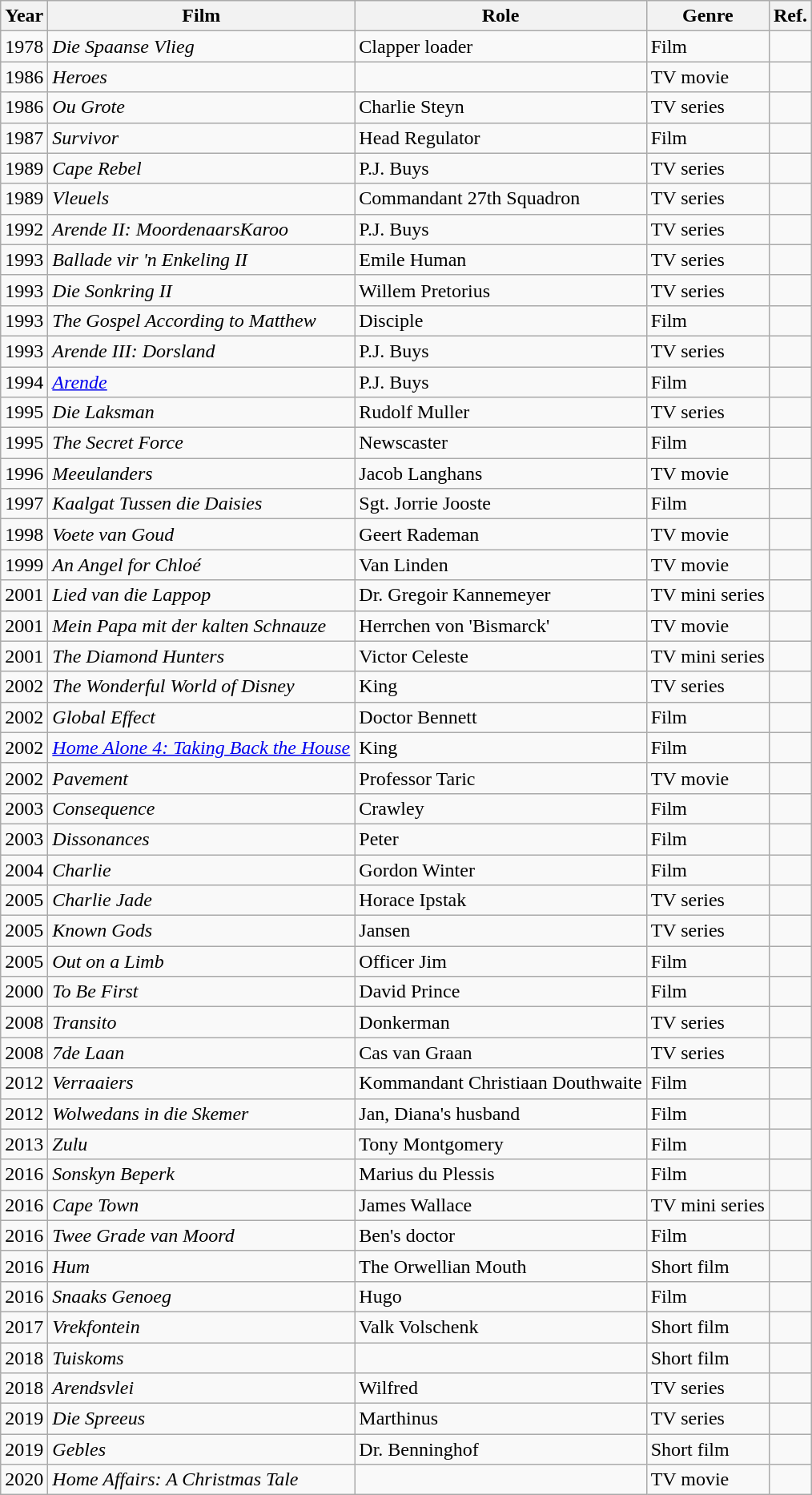<table class="wikitable">
<tr>
<th>Year</th>
<th>Film</th>
<th>Role</th>
<th>Genre</th>
<th>Ref.</th>
</tr>
<tr>
<td>1978</td>
<td><em>Die Spaanse Vlieg</em></td>
<td>Clapper loader</td>
<td>Film</td>
<td></td>
</tr>
<tr>
<td>1986</td>
<td><em>Heroes</em></td>
<td></td>
<td>TV movie</td>
<td></td>
</tr>
<tr>
<td>1986</td>
<td><em>Ou Grote</em></td>
<td>Charlie Steyn</td>
<td>TV series</td>
<td></td>
</tr>
<tr>
<td>1987</td>
<td><em>Survivor</em></td>
<td>Head Regulator</td>
<td>Film</td>
<td></td>
</tr>
<tr>
<td>1989</td>
<td><em>Cape Rebel</em></td>
<td>P.J. Buys</td>
<td>TV series</td>
<td></td>
</tr>
<tr>
<td>1989</td>
<td><em>Vleuels</em></td>
<td>Commandant 27th Squadron</td>
<td>TV series</td>
<td></td>
</tr>
<tr>
<td>1992</td>
<td><em>Arende II: MoordenaarsKaroo</em></td>
<td>P.J. Buys</td>
<td>TV series</td>
<td></td>
</tr>
<tr>
<td>1993</td>
<td><em>Ballade vir 'n Enkeling II</em></td>
<td>Emile Human</td>
<td>TV series</td>
<td></td>
</tr>
<tr>
<td>1993</td>
<td><em>Die Sonkring II</em></td>
<td>Willem Pretorius</td>
<td>TV series</td>
<td></td>
</tr>
<tr>
<td>1993</td>
<td><em>The Gospel According to Matthew</em></td>
<td>Disciple</td>
<td>Film</td>
<td></td>
</tr>
<tr>
<td>1993</td>
<td><em>Arende III: Dorsland</em></td>
<td>P.J. Buys</td>
<td>TV series</td>
<td></td>
</tr>
<tr>
<td>1994</td>
<td><em><a href='#'>Arende</a></em></td>
<td>P.J. Buys</td>
<td>Film</td>
<td></td>
</tr>
<tr>
<td>1995</td>
<td><em>Die Laksman</em></td>
<td>Rudolf Muller</td>
<td>TV series</td>
<td></td>
</tr>
<tr>
<td>1995</td>
<td><em>The Secret Force</em></td>
<td>Newscaster</td>
<td>Film</td>
<td></td>
</tr>
<tr>
<td>1996</td>
<td><em>Meeulanders</em></td>
<td>Jacob Langhans</td>
<td>TV movie</td>
<td></td>
</tr>
<tr>
<td>1997</td>
<td><em>Kaalgat Tussen die Daisies</em></td>
<td>Sgt. Jorrie Jooste</td>
<td>Film</td>
<td></td>
</tr>
<tr>
<td>1998</td>
<td><em>Voete van Goud</em></td>
<td>Geert Rademan</td>
<td>TV movie</td>
<td></td>
</tr>
<tr>
<td>1999</td>
<td><em>An Angel for Chloé</em></td>
<td>Van Linden</td>
<td>TV movie</td>
<td></td>
</tr>
<tr>
<td>2001</td>
<td><em>Lied van die Lappop</em></td>
<td>Dr. Gregoir Kannemeyer</td>
<td>TV mini series</td>
<td></td>
</tr>
<tr>
<td>2001</td>
<td><em>Mein Papa mit der kalten Schnauze</em></td>
<td>Herrchen von 'Bismarck'</td>
<td>TV movie</td>
<td></td>
</tr>
<tr>
<td>2001</td>
<td><em>The Diamond Hunters</em></td>
<td>Victor Celeste</td>
<td>TV mini series</td>
<td></td>
</tr>
<tr>
<td>2002</td>
<td><em>The Wonderful World of Disney</em></td>
<td>King</td>
<td>TV series</td>
<td></td>
</tr>
<tr>
<td>2002</td>
<td><em>Global Effect</em></td>
<td>Doctor Bennett</td>
<td>Film</td>
<td></td>
</tr>
<tr>
<td>2002</td>
<td><em><a href='#'>Home Alone 4: Taking Back the House</a></em></td>
<td>King</td>
<td>Film</td>
<td></td>
</tr>
<tr>
<td>2002</td>
<td><em>Pavement</em></td>
<td>Professor Taric</td>
<td>TV movie</td>
<td></td>
</tr>
<tr>
<td>2003</td>
<td><em>Consequence</em></td>
<td>Crawley</td>
<td>Film</td>
<td></td>
</tr>
<tr>
<td>2003</td>
<td><em>Dissonances</em></td>
<td>Peter</td>
<td>Film</td>
<td></td>
</tr>
<tr>
<td>2004</td>
<td><em>Charlie</em></td>
<td>Gordon Winter</td>
<td>Film</td>
<td></td>
</tr>
<tr>
<td>2005</td>
<td><em>Charlie Jade</em></td>
<td>Horace Ipstak</td>
<td>TV series</td>
<td></td>
</tr>
<tr>
<td>2005</td>
<td><em>Known Gods</em></td>
<td>Jansen</td>
<td>TV series</td>
<td></td>
</tr>
<tr>
<td>2005</td>
<td><em>Out on a Limb</em></td>
<td>Officer Jim</td>
<td>Film</td>
<td></td>
</tr>
<tr>
<td>2000</td>
<td><em>To Be First</em></td>
<td>David Prince</td>
<td>Film</td>
<td></td>
</tr>
<tr>
<td>2008</td>
<td><em>Transito</em></td>
<td>Donkerman</td>
<td>TV series</td>
<td></td>
</tr>
<tr>
<td>2008</td>
<td><em>7de Laan</em></td>
<td>Cas van Graan</td>
<td>TV series</td>
<td></td>
</tr>
<tr>
<td>2012</td>
<td><em>Verraaiers</em></td>
<td>Kommandant Christiaan Douthwaite</td>
<td>Film</td>
<td></td>
</tr>
<tr>
<td>2012</td>
<td><em>Wolwedans in die Skemer</em></td>
<td>Jan, Diana's husband</td>
<td>Film</td>
<td></td>
</tr>
<tr>
<td>2013</td>
<td><em>Zulu</em></td>
<td>Tony Montgomery</td>
<td>Film</td>
<td></td>
</tr>
<tr>
<td>2016</td>
<td><em>Sonskyn Beperk</em></td>
<td>Marius du Plessis</td>
<td>Film</td>
<td></td>
</tr>
<tr>
<td>2016</td>
<td><em>Cape Town</em></td>
<td>James Wallace</td>
<td>TV mini series</td>
<td></td>
</tr>
<tr>
<td>2016</td>
<td><em>Twee Grade van Moord</em></td>
<td>Ben's doctor</td>
<td>Film</td>
<td></td>
</tr>
<tr>
<td>2016</td>
<td><em>Hum</em></td>
<td>The Orwellian Mouth</td>
<td>Short film</td>
<td></td>
</tr>
<tr>
<td>2016</td>
<td><em>Snaaks Genoeg</em></td>
<td>Hugo</td>
<td>Film</td>
<td></td>
</tr>
<tr>
<td>2017</td>
<td><em>Vrekfontein</em></td>
<td>Valk Volschenk</td>
<td>Short film</td>
<td></td>
</tr>
<tr>
<td>2018</td>
<td><em>Tuiskoms</em></td>
<td></td>
<td>Short film</td>
<td></td>
</tr>
<tr>
<td>2018</td>
<td><em>Arendsvlei</em></td>
<td>Wilfred</td>
<td>TV series</td>
<td></td>
</tr>
<tr>
<td>2019</td>
<td><em>Die Spreeus</em></td>
<td>Marthinus</td>
<td>TV series</td>
<td></td>
</tr>
<tr>
<td>2019</td>
<td><em>Gebles</em></td>
<td>Dr. Benninghof</td>
<td>Short film</td>
<td></td>
</tr>
<tr>
<td>2020</td>
<td><em>Home Affairs: A Christmas Tale</em></td>
<td></td>
<td>TV movie</td>
<td></td>
</tr>
</table>
